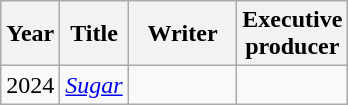<table class="wikitable">
<tr>
<th>Year</th>
<th>Title</th>
<th width=65>Writer</th>
<th>Executive<br>producer</th>
</tr>
<tr>
<td>2024</td>
<td><em><a href='#'>Sugar</a></em></td>
<td></td>
<td></td>
</tr>
</table>
